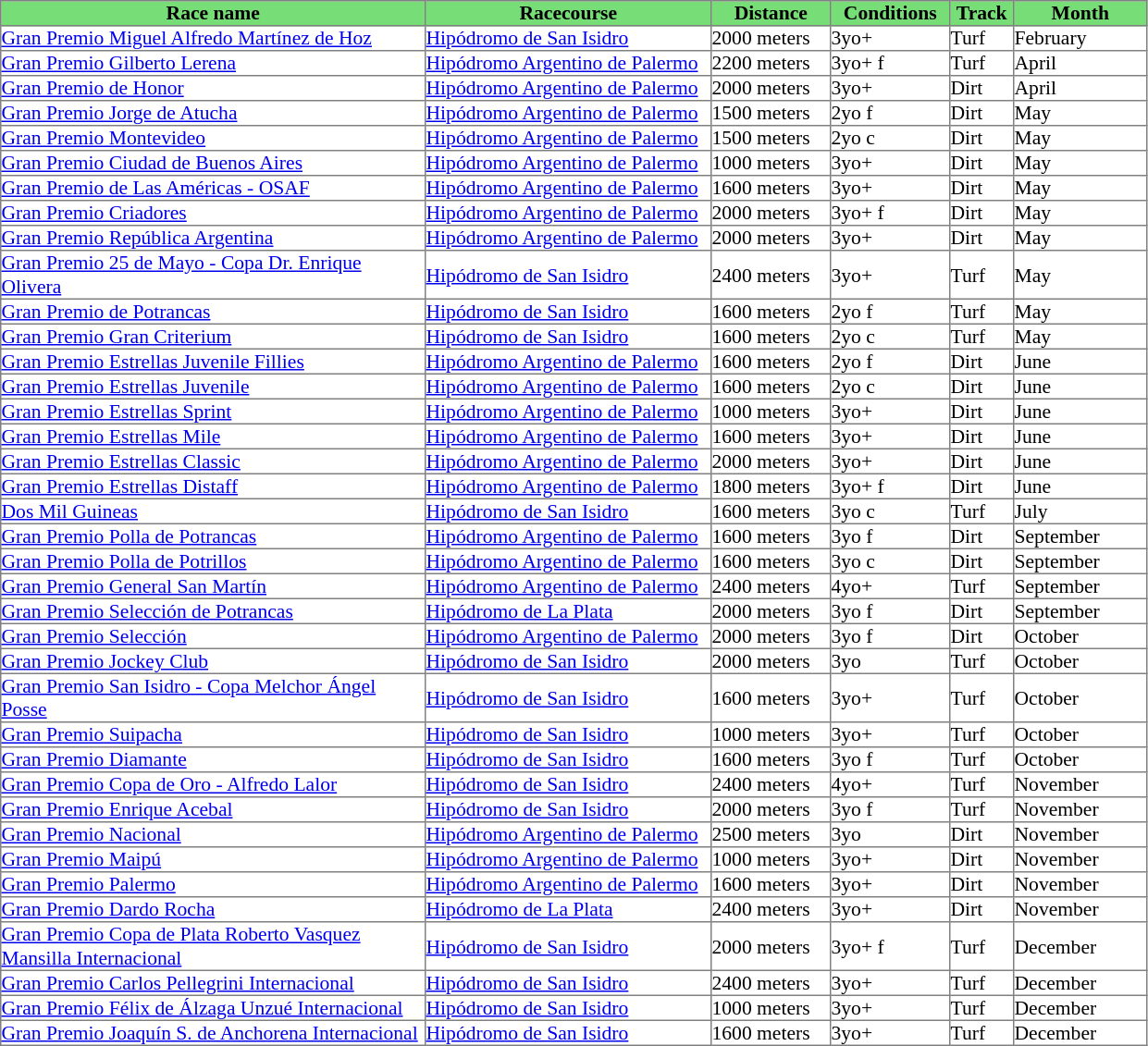<table class = "sortable" | border="1" cellpadding="0" style="border-collapse: collapse; font-size:90%">
<tr bgcolor="#77dd77" align="center">
<th>Race name</th>
<th>Racecourse</th>
<th>Distance</th>
<th>Conditions</th>
<th>Track</th>
<th>Month</th>
</tr>
<tr>
<td width="305"><a href='#'>Gran Premio Miguel Alfredo Martínez de Hoz</a></td>
<td width="205"><a href='#'>Hipódromo de San Isidro</a></td>
<td width="85">2000 meters</td>
<td width="85">3yo+</td>
<td width="45">Turf</td>
<td width="95">February</td>
</tr>
<tr>
<td><a href='#'>Gran Premio Gilberto Lerena</a></td>
<td><a href='#'>Hipódromo Argentino de Palermo</a></td>
<td>2200 meters</td>
<td>3yo+ f</td>
<td>Turf</td>
<td>April</td>
</tr>
<tr>
<td><a href='#'>Gran Premio de Honor</a></td>
<td><a href='#'>Hipódromo Argentino de Palermo</a></td>
<td>2000 meters</td>
<td>3yo+</td>
<td>Dirt</td>
<td>April</td>
</tr>
<tr>
<td><a href='#'>Gran Premio Jorge de Atucha</a></td>
<td><a href='#'>Hipódromo Argentino de Palermo</a></td>
<td>1500 meters</td>
<td>2yo f</td>
<td>Dirt</td>
<td>May</td>
</tr>
<tr>
<td><a href='#'>Gran Premio Montevideo</a></td>
<td><a href='#'>Hipódromo Argentino de Palermo</a></td>
<td>1500 meters</td>
<td>2yo c</td>
<td>Dirt</td>
<td>May</td>
</tr>
<tr>
<td><a href='#'>Gran Premio Ciudad de Buenos Aires</a></td>
<td><a href='#'>Hipódromo Argentino de Palermo</a></td>
<td>1000 meters</td>
<td>3yo+</td>
<td>Dirt</td>
<td>May</td>
</tr>
<tr>
<td><a href='#'>Gran Premio de Las Américas - OSAF</a></td>
<td><a href='#'>Hipódromo Argentino de Palermo</a></td>
<td>1600 meters</td>
<td>3yo+</td>
<td>Dirt</td>
<td>May</td>
</tr>
<tr>
<td><a href='#'>Gran Premio Criadores</a></td>
<td><a href='#'>Hipódromo Argentino de Palermo</a></td>
<td>2000 meters</td>
<td>3yo+ f</td>
<td>Dirt</td>
<td>May</td>
</tr>
<tr>
<td><a href='#'>Gran Premio República Argentina</a></td>
<td><a href='#'>Hipódromo Argentino de Palermo</a></td>
<td>2000 meters</td>
<td>3yo+</td>
<td>Dirt</td>
<td>May</td>
</tr>
<tr>
<td><a href='#'>Gran Premio 25 de Mayo - Copa Dr. Enrique Olivera</a></td>
<td><a href='#'>Hipódromo de San Isidro</a></td>
<td>2400 meters</td>
<td>3yo+</td>
<td>Turf</td>
<td>May</td>
</tr>
<tr>
<td><a href='#'>Gran Premio de Potrancas</a></td>
<td><a href='#'>Hipódromo de San Isidro</a></td>
<td>1600 meters</td>
<td>2yo f</td>
<td>Turf</td>
<td>May</td>
</tr>
<tr>
<td><a href='#'>Gran Premio Gran Criterium</a></td>
<td><a href='#'>Hipódromo de San Isidro</a></td>
<td>1600 meters</td>
<td>2yo c</td>
<td>Turf</td>
<td>May</td>
</tr>
<tr>
<td><a href='#'>Gran Premio Estrellas Juvenile Fillies</a></td>
<td><a href='#'>Hipódromo Argentino de Palermo</a></td>
<td>1600 meters</td>
<td>2yo f</td>
<td>Dirt</td>
<td>June</td>
</tr>
<tr>
<td><a href='#'>Gran Premio Estrellas Juvenile</a></td>
<td><a href='#'>Hipódromo Argentino de Palermo</a></td>
<td>1600 meters</td>
<td>2yo c</td>
<td>Dirt</td>
<td>June</td>
</tr>
<tr>
<td><a href='#'>Gran Premio Estrellas Sprint</a></td>
<td><a href='#'>Hipódromo Argentino de Palermo</a></td>
<td>1000 meters</td>
<td>3yo+</td>
<td>Dirt</td>
<td>June</td>
</tr>
<tr>
<td><a href='#'>Gran Premio Estrellas Mile</a></td>
<td><a href='#'>Hipódromo Argentino de Palermo</a></td>
<td>1600 meters</td>
<td>3yo+</td>
<td>Dirt</td>
<td>June</td>
</tr>
<tr>
<td><a href='#'>Gran Premio Estrellas Classic</a></td>
<td><a href='#'>Hipódromo Argentino de Palermo</a></td>
<td>2000 meters</td>
<td>3yo+</td>
<td>Dirt</td>
<td>June</td>
</tr>
<tr>
<td><a href='#'>Gran Premio Estrellas Distaff</a></td>
<td><a href='#'>Hipódromo Argentino de Palermo</a></td>
<td>1800 meters</td>
<td>3yo+ f</td>
<td>Dirt</td>
<td>June</td>
</tr>
<tr>
<td><a href='#'>Dos Mil Guineas</a></td>
<td><a href='#'>Hipódromo de San Isidro</a></td>
<td>1600 meters</td>
<td>3yo c</td>
<td>Turf</td>
<td>July</td>
</tr>
<tr>
<td><a href='#'>Gran Premio Polla de Potrancas</a></td>
<td><a href='#'>Hipódromo Argentino de Palermo</a></td>
<td>1600 meters</td>
<td>3yo f</td>
<td>Dirt</td>
<td>September</td>
</tr>
<tr>
<td><a href='#'>Gran Premio Polla de Potrillos</a></td>
<td><a href='#'>Hipódromo Argentino de Palermo</a></td>
<td>1600 meters</td>
<td>3yo c</td>
<td>Dirt</td>
<td>September</td>
</tr>
<tr>
<td><a href='#'>Gran Premio General San Martín</a></td>
<td><a href='#'>Hipódromo Argentino de Palermo</a></td>
<td>2400 meters</td>
<td>4yo+</td>
<td>Turf</td>
<td>September</td>
</tr>
<tr>
<td><a href='#'>Gran Premio Selección de Potrancas</a></td>
<td><a href='#'>Hipódromo de La Plata</a></td>
<td>2000 meters</td>
<td>3yo f</td>
<td>Dirt</td>
<td>September</td>
</tr>
<tr>
<td><a href='#'>Gran Premio Selección</a></td>
<td><a href='#'>Hipódromo Argentino de Palermo</a></td>
<td>2000 meters</td>
<td>3yo f</td>
<td>Dirt</td>
<td>October</td>
</tr>
<tr>
<td><a href='#'>Gran Premio Jockey Club</a></td>
<td><a href='#'>Hipódromo de San Isidro</a></td>
<td>2000 meters</td>
<td>3yo</td>
<td>Turf</td>
<td>October</td>
</tr>
<tr>
<td><a href='#'>Gran Premio San Isidro - Copa Melchor Ángel Posse</a></td>
<td><a href='#'>Hipódromo de San Isidro</a></td>
<td>1600 meters</td>
<td>3yo+</td>
<td>Turf</td>
<td>October</td>
</tr>
<tr>
<td><a href='#'>Gran Premio Suipacha</a></td>
<td><a href='#'>Hipódromo de San Isidro</a></td>
<td>1000 meters</td>
<td>3yo+</td>
<td>Turf</td>
<td>October</td>
</tr>
<tr>
<td><a href='#'>Gran Premio Diamante</a></td>
<td><a href='#'>Hipódromo de San Isidro</a></td>
<td>1600 meters</td>
<td>3yo f</td>
<td>Turf</td>
<td>October</td>
</tr>
<tr>
<td><a href='#'>Gran Premio Copa de Oro - Alfredo Lalor</a></td>
<td><a href='#'>Hipódromo de San Isidro</a></td>
<td>2400 meters</td>
<td>4yo+</td>
<td>Turf</td>
<td>November</td>
</tr>
<tr>
<td><a href='#'>Gran Premio Enrique Acebal</a></td>
<td><a href='#'>Hipódromo de San Isidro</a></td>
<td>2000 meters</td>
<td>3yo f</td>
<td>Turf</td>
<td>November</td>
</tr>
<tr>
<td><a href='#'>Gran Premio Nacional</a></td>
<td><a href='#'>Hipódromo Argentino de Palermo</a></td>
<td>2500 meters</td>
<td>3yo</td>
<td>Dirt</td>
<td>November</td>
</tr>
<tr>
<td><a href='#'>Gran Premio Maipú</a></td>
<td><a href='#'>Hipódromo Argentino de Palermo</a></td>
<td>1000 meters</td>
<td>3yo+</td>
<td>Dirt</td>
<td>November</td>
</tr>
<tr>
<td><a href='#'>Gran Premio Palermo</a></td>
<td><a href='#'>Hipódromo Argentino de Palermo</a></td>
<td>1600 meters</td>
<td>3yo+</td>
<td>Dirt</td>
<td>November</td>
</tr>
<tr>
<td><a href='#'>Gran Premio Dardo Rocha</a></td>
<td><a href='#'>Hipódromo de La Plata</a></td>
<td>2400 meters</td>
<td>3yo+</td>
<td>Dirt</td>
<td>November</td>
</tr>
<tr>
<td><a href='#'>Gran Premio Copa de Plata Roberto Vasquez Mansilla Internacional</a></td>
<td><a href='#'>Hipódromo de San Isidro</a></td>
<td>2000 meters</td>
<td>3yo+ f</td>
<td>Turf</td>
<td>December</td>
</tr>
<tr>
<td><a href='#'>Gran Premio Carlos Pellegrini Internacional</a></td>
<td><a href='#'>Hipódromo de San Isidro</a></td>
<td>2400 meters</td>
<td>3yo+</td>
<td>Turf</td>
<td>December</td>
</tr>
<tr>
<td><a href='#'>Gran Premio Félix de Álzaga Unzué Internacional</a></td>
<td><a href='#'>Hipódromo de San Isidro</a></td>
<td>1000 meters</td>
<td>3yo+</td>
<td>Turf</td>
<td>December</td>
</tr>
<tr>
<td><a href='#'>Gran Premio Joaquín S. de Anchorena Internacional</a></td>
<td><a href='#'>Hipódromo de San Isidro</a></td>
<td>1600 meters</td>
<td>3yo+</td>
<td>Turf</td>
<td>December</td>
</tr>
</table>
